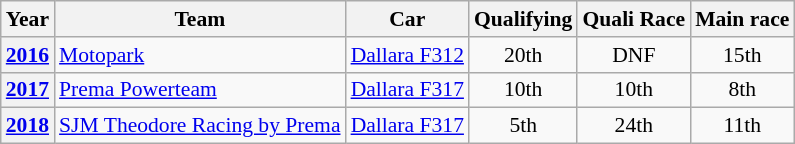<table class="wikitable" style="text-align:center; font-size:90%">
<tr>
<th>Year</th>
<th>Team</th>
<th>Car</th>
<th>Qualifying</th>
<th>Quali Race</th>
<th>Main race</th>
</tr>
<tr>
<th><a href='#'>2016</a></th>
<td align="left" nowrap> <a href='#'>Motopark</a></td>
<td align="left" nowrap><a href='#'>Dallara F312</a></td>
<td>20th</td>
<td>DNF</td>
<td>15th</td>
</tr>
<tr>
<th><a href='#'>2017</a></th>
<td align="left" nowrap> <a href='#'>Prema Powerteam</a></td>
<td align="left" nowrap><a href='#'>Dallara F317</a></td>
<td>10th</td>
<td>10th</td>
<td>8th</td>
</tr>
<tr>
<th><a href='#'>2018</a></th>
<td align="left" nowrap> <a href='#'>SJM Theodore Racing by Prema</a></td>
<td align="left" nowrap><a href='#'>Dallara F317</a></td>
<td>5th</td>
<td>24th</td>
<td>11th</td>
</tr>
</table>
